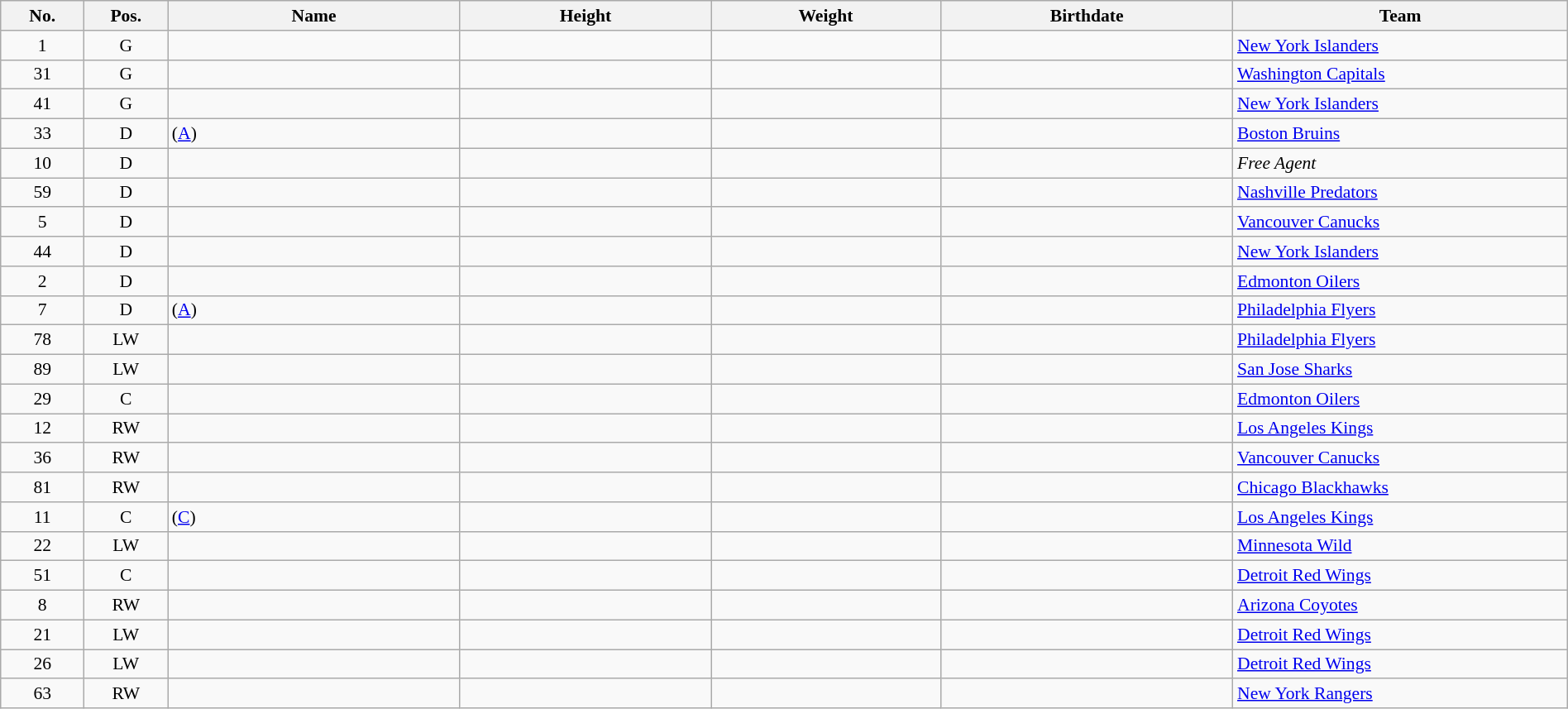<table width="100%" class="wikitable sortable" style="font-size: 90%; text-align: center;">
<tr>
<th style="width:  4%;">No.</th>
<th style="width:  4%;">Pos.</th>
<th style="width: 14%;">Name</th>
<th style="width: 12%;">Height</th>
<th style="width: 11%;">Weight</th>
<th style="width: 14%;">Birthdate</th>
<th style="width: 16%;">Team</th>
</tr>
<tr>
<td>1</td>
<td>G</td>
<td align=left> </td>
<td></td>
<td></td>
<td></td>
<td style="text-align:left;"> <a href='#'>New York Islanders</a></td>
</tr>
<tr>
<td>31</td>
<td>G</td>
<td align=left> </td>
<td></td>
<td></td>
<td></td>
<td style="text-align:left;"> <a href='#'>Washington Capitals</a></td>
</tr>
<tr>
<td>41</td>
<td>G</td>
<td align=left> </td>
<td></td>
<td></td>
<td></td>
<td style="text-align:left;"> <a href='#'>New York Islanders</a></td>
</tr>
<tr>
<td>33</td>
<td>D</td>
<td align=left>  (<a href='#'>A</a>)</td>
<td></td>
<td></td>
<td></td>
<td style="text-align:left;"> <a href='#'>Boston Bruins</a></td>
</tr>
<tr>
<td>10</td>
<td>D</td>
<td align=left> </td>
<td></td>
<td></td>
<td></td>
<td style="text-align:left;"><em>Free Agent</em></td>
</tr>
<tr>
<td>59</td>
<td>D</td>
<td align=left> </td>
<td></td>
<td></td>
<td></td>
<td style="text-align:left;"> <a href='#'>Nashville Predators</a></td>
</tr>
<tr>
<td>5</td>
<td>D</td>
<td align=left> </td>
<td></td>
<td></td>
<td></td>
<td style="text-align:left;"> <a href='#'>Vancouver Canucks</a></td>
</tr>
<tr>
<td>44</td>
<td>D</td>
<td align=left> </td>
<td></td>
<td></td>
<td></td>
<td style="text-align:left;"> <a href='#'>New York Islanders</a></td>
</tr>
<tr>
<td>2</td>
<td>D</td>
<td align=left> </td>
<td></td>
<td></td>
<td></td>
<td style="text-align:left;"> <a href='#'>Edmonton Oilers</a></td>
</tr>
<tr>
<td>7</td>
<td>D</td>
<td align=left>  (<a href='#'>A</a>)</td>
<td></td>
<td></td>
<td></td>
<td style="text-align:left;"> <a href='#'>Philadelphia Flyers</a></td>
</tr>
<tr>
<td>78</td>
<td>LW</td>
<td align=left> </td>
<td></td>
<td></td>
<td></td>
<td style="text-align:left;"> <a href='#'>Philadelphia Flyers</a></td>
</tr>
<tr>
<td>89</td>
<td>LW</td>
<td align=left> </td>
<td></td>
<td></td>
<td></td>
<td style="text-align:left;"> <a href='#'>San Jose Sharks</a></td>
</tr>
<tr>
<td>29</td>
<td>C</td>
<td align=left> </td>
<td></td>
<td></td>
<td></td>
<td style="text-align:left;"> <a href='#'>Edmonton Oilers</a></td>
</tr>
<tr>
<td>12</td>
<td>RW</td>
<td align=left> </td>
<td></td>
<td></td>
<td></td>
<td style="text-align:left;"> <a href='#'>Los Angeles Kings</a></td>
</tr>
<tr>
<td>36</td>
<td>RW</td>
<td align=left> </td>
<td></td>
<td></td>
<td></td>
<td style="text-align:left;"> <a href='#'>Vancouver Canucks</a></td>
</tr>
<tr>
<td>81</td>
<td>RW</td>
<td align=left> </td>
<td></td>
<td></td>
<td></td>
<td style="text-align:left;"> <a href='#'>Chicago Blackhawks</a></td>
</tr>
<tr>
<td>11</td>
<td>C</td>
<td align=left>  (<a href='#'>C</a>)</td>
<td></td>
<td></td>
<td></td>
<td style="text-align:left;"> <a href='#'>Los Angeles Kings</a></td>
</tr>
<tr>
<td>22</td>
<td>LW</td>
<td align=left> </td>
<td></td>
<td></td>
<td></td>
<td style="text-align:left;"> <a href='#'>Minnesota Wild</a></td>
</tr>
<tr>
<td>51</td>
<td>C</td>
<td align=left> </td>
<td></td>
<td></td>
<td></td>
<td style="text-align:left;"> <a href='#'>Detroit Red Wings</a></td>
</tr>
<tr>
<td>8</td>
<td>RW</td>
<td align=left> </td>
<td></td>
<td></td>
<td></td>
<td style="text-align:left;"> <a href='#'>Arizona Coyotes</a></td>
</tr>
<tr>
<td>21</td>
<td>LW</td>
<td align=left> </td>
<td></td>
<td></td>
<td></td>
<td style="text-align:left;"> <a href='#'>Detroit Red Wings</a></td>
</tr>
<tr>
<td>26</td>
<td>LW</td>
<td align=left> </td>
<td></td>
<td></td>
<td></td>
<td style="text-align:left;"> <a href='#'>Detroit Red Wings</a></td>
</tr>
<tr>
<td>63</td>
<td>RW</td>
<td align=left> </td>
<td></td>
<td></td>
<td></td>
<td style="text-align:left;"> <a href='#'>New York Rangers</a></td>
</tr>
</table>
